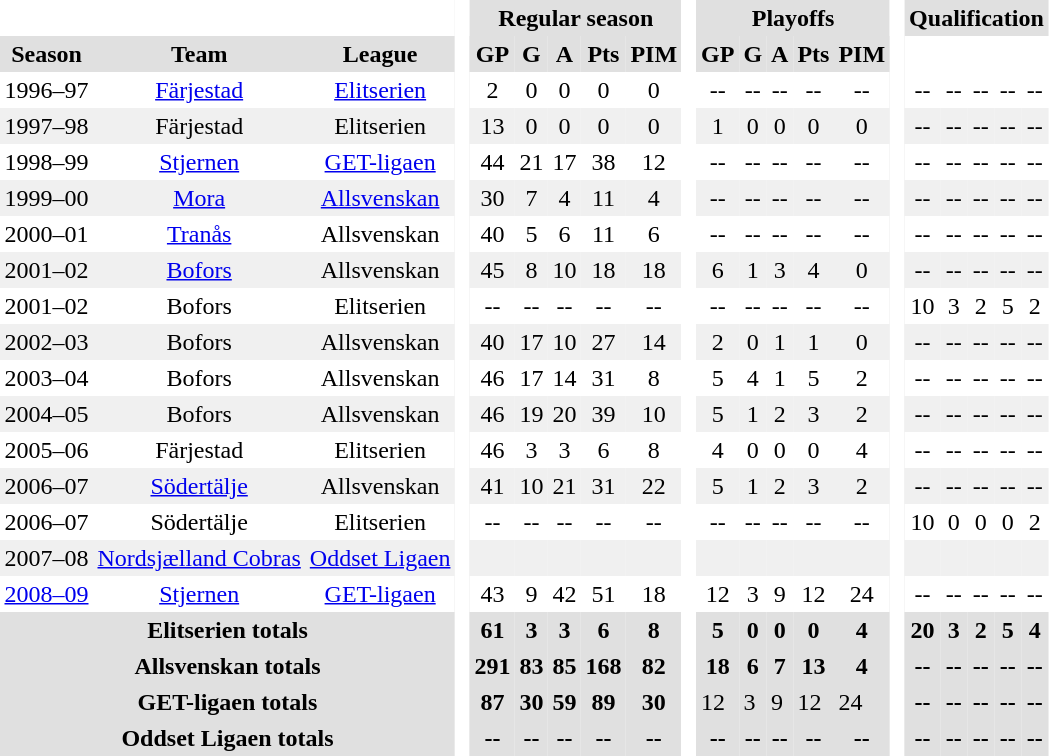<table BORDER="0" CELLPADDING="3" CELLSPACING="0" ID="Table3">
<tr bgcolor="#e0e0e0">
<th colspan="3" bgcolor="#ffffff"> </th>
<th rowspan="99" bgcolor="#ffffff"> </th>
<th colspan="5">Regular season</th>
<th rowspan="99" bgcolor="#ffffff"> </th>
<th colspan="5">Playoffs</th>
<th rowspan="99" bgcolor="#ffffff"> </th>
<th colspan="5">Qualification</th>
</tr>
<tr bgcolor="#e0e0e0">
<th>Season</th>
<th>Team</th>
<th>League</th>
<th>GP</th>
<th>G</th>
<th>A</th>
<th>Pts</th>
<th>PIM</th>
<th>GP</th>
<th>G</th>
<th>A</th>
<th>Pts</th>
<th>PIM</th>
</tr>
<tr ALIGN="center">
<td>1996–97</td>
<td><a href='#'>Färjestad</a></td>
<td><a href='#'>Elitserien</a></td>
<td>2</td>
<td>0</td>
<td>0</td>
<td>0</td>
<td>0</td>
<td>--</td>
<td>--</td>
<td>--</td>
<td>--</td>
<td>--</td>
<td>--</td>
<td>--</td>
<td>--</td>
<td>--</td>
<td>--</td>
</tr>
<tr ALIGN="center" bgcolor="#f0f0f0">
<td>1997–98</td>
<td>Färjestad</td>
<td>Elitserien</td>
<td>13</td>
<td>0</td>
<td>0</td>
<td>0</td>
<td>0</td>
<td>1</td>
<td>0</td>
<td>0</td>
<td>0</td>
<td>0</td>
<td>--</td>
<td>--</td>
<td>--</td>
<td>--</td>
<td>--</td>
</tr>
<tr ALIGN="center">
<td>1998–99</td>
<td><a href='#'>Stjernen</a></td>
<td><a href='#'>GET-ligaen</a></td>
<td>44</td>
<td>21</td>
<td>17</td>
<td>38</td>
<td>12</td>
<td>--</td>
<td>--</td>
<td>--</td>
<td>--</td>
<td>--</td>
<td>--</td>
<td>--</td>
<td>--</td>
<td>--</td>
<td>--</td>
</tr>
<tr ALIGN="center" bgcolor="#f0f0f0">
<td>1999–00</td>
<td><a href='#'>Mora</a></td>
<td><a href='#'>Allsvenskan</a></td>
<td>30</td>
<td>7</td>
<td>4</td>
<td>11</td>
<td>4</td>
<td>--</td>
<td>--</td>
<td>--</td>
<td>--</td>
<td>--</td>
<td>--</td>
<td>--</td>
<td>--</td>
<td>--</td>
<td>--</td>
</tr>
<tr ALIGN="center">
<td>2000–01</td>
<td><a href='#'>Tranås</a></td>
<td>Allsvenskan</td>
<td>40</td>
<td>5</td>
<td>6</td>
<td>11</td>
<td>6</td>
<td>--</td>
<td>--</td>
<td>--</td>
<td>--</td>
<td>--</td>
<td>--</td>
<td>--</td>
<td>--</td>
<td>--</td>
<td>--</td>
</tr>
<tr ALIGN="center" bgcolor="#f0f0f0">
<td>2001–02</td>
<td><a href='#'>Bofors</a></td>
<td>Allsvenskan</td>
<td>45</td>
<td>8</td>
<td>10</td>
<td>18</td>
<td>18</td>
<td>6</td>
<td>1</td>
<td>3</td>
<td>4</td>
<td>0</td>
<td>--</td>
<td>--</td>
<td>--</td>
<td>--</td>
<td>--</td>
</tr>
<tr ALIGN="center">
<td>2001–02</td>
<td>Bofors</td>
<td>Elitserien</td>
<td>--</td>
<td>--</td>
<td>--</td>
<td>--</td>
<td>--</td>
<td>--</td>
<td>--</td>
<td>--</td>
<td>--</td>
<td>--</td>
<td>10</td>
<td>3</td>
<td>2</td>
<td>5</td>
<td>2</td>
</tr>
<tr ALIGN="center" bgcolor="#f0f0f0">
<td>2002–03</td>
<td>Bofors</td>
<td>Allsvenskan</td>
<td>40</td>
<td>17</td>
<td>10</td>
<td>27</td>
<td>14</td>
<td>2</td>
<td>0</td>
<td>1</td>
<td>1</td>
<td>0</td>
<td>--</td>
<td>--</td>
<td>--</td>
<td>--</td>
<td>--</td>
</tr>
<tr ALIGN="center">
<td>2003–04</td>
<td>Bofors</td>
<td>Allsvenskan</td>
<td>46</td>
<td>17</td>
<td>14</td>
<td>31</td>
<td>8</td>
<td>5</td>
<td>4</td>
<td>1</td>
<td>5</td>
<td>2</td>
<td>--</td>
<td>--</td>
<td>--</td>
<td>--</td>
<td>--</td>
</tr>
<tr ALIGN="center" bgcolor="#f0f0f0">
<td>2004–05</td>
<td>Bofors</td>
<td>Allsvenskan</td>
<td>46</td>
<td>19</td>
<td>20</td>
<td>39</td>
<td>10</td>
<td>5</td>
<td>1</td>
<td>2</td>
<td>3</td>
<td>2</td>
<td>--</td>
<td>--</td>
<td>--</td>
<td>--</td>
<td>--</td>
</tr>
<tr ALIGN="center">
<td>2005–06</td>
<td>Färjestad</td>
<td>Elitserien</td>
<td>46</td>
<td>3</td>
<td>3</td>
<td>6</td>
<td>8</td>
<td>4</td>
<td>0</td>
<td>0</td>
<td>0</td>
<td>4</td>
<td>--</td>
<td>--</td>
<td>--</td>
<td>--</td>
<td>--</td>
</tr>
<tr ALIGN="center" bgcolor="#f0f0f0">
<td>2006–07</td>
<td><a href='#'>Södertälje</a></td>
<td>Allsvenskan</td>
<td>41</td>
<td>10</td>
<td>21</td>
<td>31</td>
<td>22</td>
<td>5</td>
<td>1</td>
<td>2</td>
<td>3</td>
<td>2</td>
<td>--</td>
<td>--</td>
<td>--</td>
<td>--</td>
<td>--</td>
</tr>
<tr ALIGN="center">
<td>2006–07</td>
<td>Södertälje</td>
<td>Elitserien</td>
<td>--</td>
<td>--</td>
<td>--</td>
<td>--</td>
<td>--</td>
<td>--</td>
<td>--</td>
<td>--</td>
<td>--</td>
<td>--</td>
<td>10</td>
<td>0</td>
<td>0</td>
<td>0</td>
<td>2</td>
</tr>
<tr ALIGN="center" bgcolor="#f0f0f0">
<td>2007–08</td>
<td><a href='#'>Nordsjælland Cobras</a></td>
<td><a href='#'>Oddset Ligaen</a></td>
<td></td>
<td></td>
<td></td>
<td></td>
<td></td>
<td></td>
<td></td>
<td></td>
<td></td>
<td></td>
<td></td>
<td></td>
<td></td>
<td></td>
<td></td>
</tr>
<tr ALIGN="center">
<td><a href='#'>2008–09</a></td>
<td><a href='#'>Stjernen</a></td>
<td><a href='#'>GET-ligaen</a></td>
<td>43</td>
<td>9</td>
<td>42</td>
<td>51</td>
<td>18</td>
<td>12</td>
<td>3</td>
<td>9</td>
<td>12</td>
<td>24</td>
<td>--</td>
<td>--</td>
<td>--</td>
<td>--</td>
<td>--</td>
</tr>
<tr bgcolor="#e0e0e0">
<th colspan="3">Elitserien totals</th>
<th>61</th>
<th>3</th>
<th>3</th>
<th>6</th>
<th>8</th>
<th>5</th>
<th>0</th>
<th>0</th>
<th>0</th>
<th>4</th>
<th>20</th>
<th>3</th>
<th>2</th>
<th>5</th>
<th>4</th>
</tr>
<tr bgcolor="#e0e0e0">
<th colspan="3">Allsvenskan totals</th>
<th>291</th>
<th>83</th>
<th>85</th>
<th>168</th>
<th>82</th>
<th>18</th>
<th>6</th>
<th>7</th>
<th>13</th>
<th>4</th>
<th>--</th>
<th>--</th>
<th>--</th>
<th>--</th>
<th>--</th>
</tr>
<tr bgcolor="#e0e0e0">
<th colspan="3">GET-ligaen totals</th>
<th>87</th>
<th>30</th>
<th>59</th>
<th>89</th>
<th>30</th>
<td>12</td>
<td>3</td>
<td>9</td>
<td>12</td>
<td>24</td>
<th>--</th>
<th>--</th>
<th>--</th>
<th>--</th>
<th>--</th>
</tr>
<tr bgcolor="#e0e0e0">
<th colspan="3">Oddset Ligaen totals</th>
<th>--</th>
<th>--</th>
<th>--</th>
<th>--</th>
<th>--</th>
<th>--</th>
<th>--</th>
<th>--</th>
<th>--</th>
<th>--</th>
<th>--</th>
<th>--</th>
<th>--</th>
<th>--</th>
<th>--</th>
</tr>
</table>
